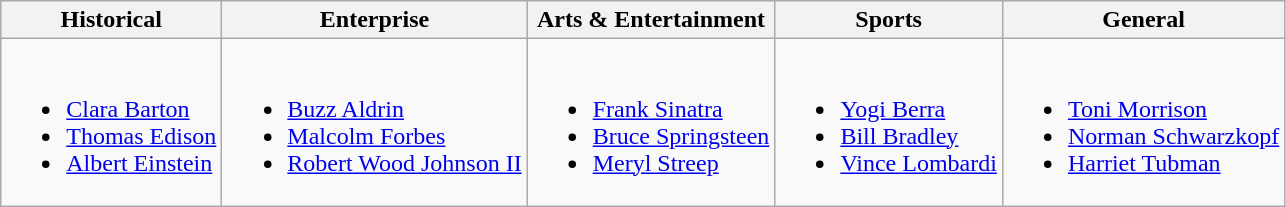<table class="wikitable">
<tr>
<th>Historical</th>
<th>Enterprise</th>
<th>Arts & Entertainment</th>
<th>Sports</th>
<th>General</th>
</tr>
<tr>
<td><br><ul><li><a href='#'>Clara Barton</a></li><li><a href='#'>Thomas Edison</a></li><li><a href='#'>Albert Einstein</a></li></ul></td>
<td><br><ul><li><a href='#'>Buzz Aldrin</a></li><li><a href='#'>Malcolm Forbes</a></li><li><a href='#'>Robert Wood Johnson II</a></li></ul></td>
<td><br><ul><li><a href='#'>Frank Sinatra</a></li><li><a href='#'>Bruce Springsteen</a></li><li><a href='#'>Meryl Streep</a></li></ul></td>
<td><br><ul><li><a href='#'>Yogi Berra</a></li><li><a href='#'>Bill Bradley</a></li><li><a href='#'>Vince Lombardi</a></li></ul></td>
<td><br><ul><li><a href='#'>Toni Morrison</a></li><li><a href='#'>Norman Schwarzkopf</a></li><li><a href='#'>Harriet Tubman</a></li></ul></td>
</tr>
</table>
